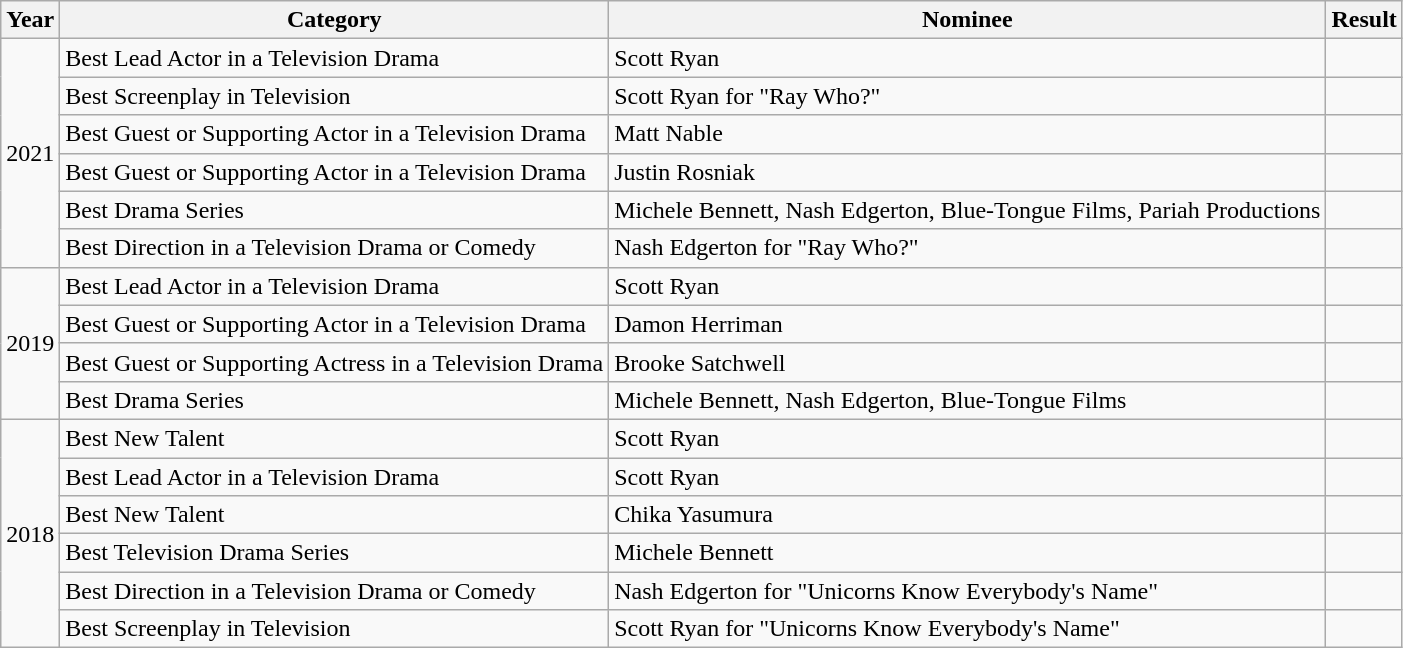<table class="wikitable">
<tr>
<th>Year</th>
<th>Category</th>
<th>Nominee</th>
<th>Result</th>
</tr>
<tr>
<td rowspan="6">2021</td>
<td>Best Lead Actor in a Television Drama</td>
<td>Scott Ryan</td>
<td></td>
</tr>
<tr>
<td>Best Screenplay in Television</td>
<td>Scott Ryan for "Ray Who?"</td>
<td></td>
</tr>
<tr>
<td>Best Guest or Supporting Actor in a Television Drama</td>
<td>Matt Nable</td>
<td></td>
</tr>
<tr>
<td>Best Guest or Supporting Actor in a Television Drama</td>
<td>Justin Rosniak</td>
<td></td>
</tr>
<tr>
<td>Best Drama Series</td>
<td>Michele Bennett, Nash Edgerton, Blue-Tongue Films, Pariah Productions</td>
<td></td>
</tr>
<tr>
<td>Best Direction in a Television Drama or Comedy</td>
<td>Nash Edgerton for "Ray Who?"</td>
<td></td>
</tr>
<tr>
<td rowspan="4">2019</td>
<td>Best Lead Actor in a Television Drama</td>
<td>Scott Ryan</td>
<td></td>
</tr>
<tr>
<td>Best Guest or Supporting Actor in a Television Drama</td>
<td>Damon Herriman</td>
<td></td>
</tr>
<tr>
<td>Best Guest or Supporting Actress in a Television Drama</td>
<td>Brooke Satchwell</td>
<td></td>
</tr>
<tr>
<td>Best Drama Series</td>
<td>Michele Bennett, Nash Edgerton, Blue-Tongue Films</td>
<td></td>
</tr>
<tr>
<td rowspan="6">2018</td>
<td>Best New Talent</td>
<td>Scott Ryan</td>
<td></td>
</tr>
<tr>
<td>Best Lead Actor in a Television Drama</td>
<td>Scott Ryan</td>
<td></td>
</tr>
<tr>
<td>Best New Talent</td>
<td>Chika Yasumura</td>
<td></td>
</tr>
<tr>
<td>Best Television Drama Series</td>
<td>Michele Bennett</td>
<td></td>
</tr>
<tr>
<td>Best Direction in a Television Drama or Comedy</td>
<td>Nash Edgerton for "Unicorns Know Everybody's Name"</td>
<td></td>
</tr>
<tr>
<td>Best Screenplay in Television</td>
<td>Scott Ryan for "Unicorns Know Everybody's Name"</td>
<td></td>
</tr>
</table>
